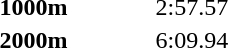<table>
<tr>
<th width=100></th>
<th width=100></th>
<th width=200></th>
</tr>
<tr>
<td><strong>1000m</strong></td>
<td>2:57.57</td>
<td></td>
</tr>
<tr>
<td><strong>2000m</strong></td>
<td>6:09.94</td>
<td></td>
</tr>
<tr>
</tr>
</table>
